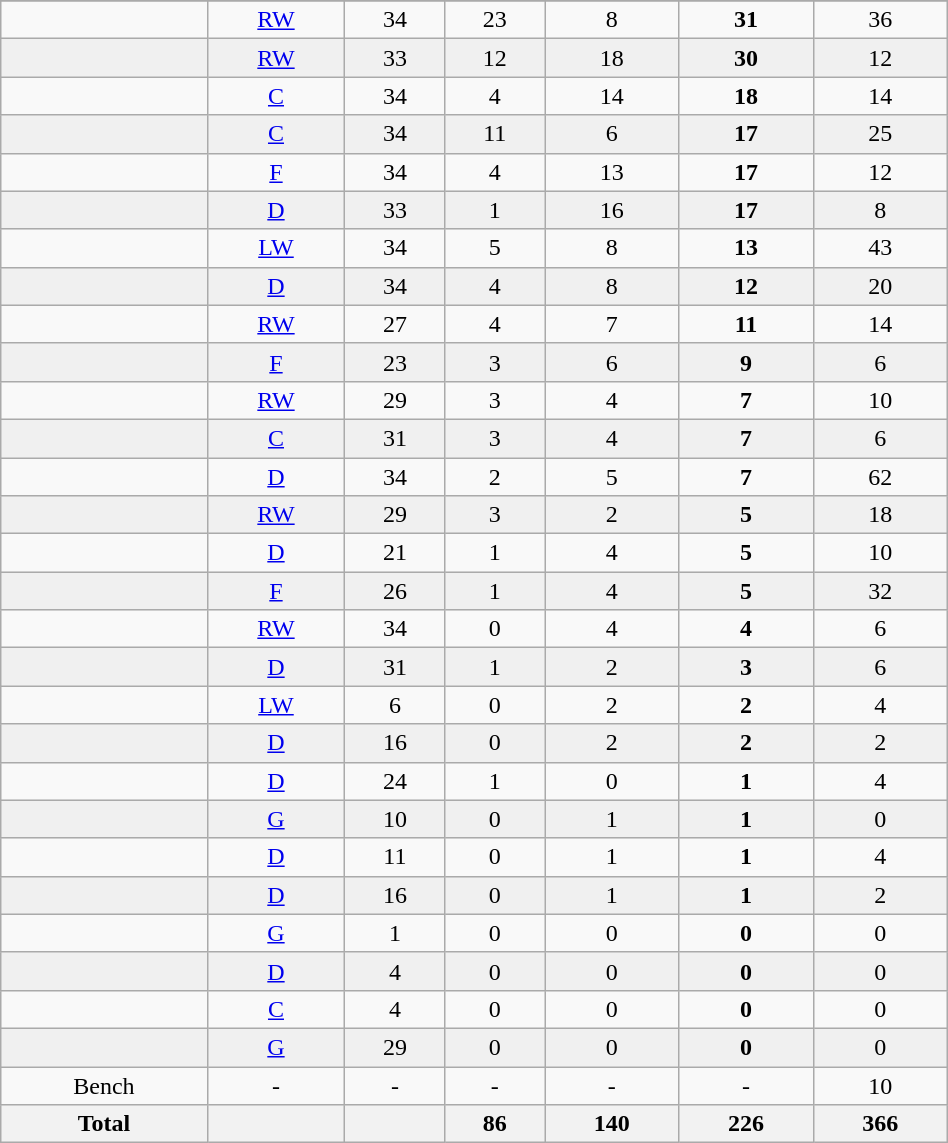<table class="wikitable sortable" width ="50%">
<tr align="center">
</tr>
<tr align="center" bgcolor="">
<td></td>
<td><a href='#'>RW</a></td>
<td>34</td>
<td>23</td>
<td>8</td>
<td><strong>31</strong></td>
<td>36</td>
</tr>
<tr align="center" bgcolor="f0f0f0">
<td></td>
<td><a href='#'>RW</a></td>
<td>33</td>
<td>12</td>
<td>18</td>
<td><strong>30</strong></td>
<td>12</td>
</tr>
<tr align="center" bgcolor="">
<td></td>
<td><a href='#'>C</a></td>
<td>34</td>
<td>4</td>
<td>14</td>
<td><strong>18</strong></td>
<td>14</td>
</tr>
<tr align="center" bgcolor="f0f0f0">
<td></td>
<td><a href='#'>C</a></td>
<td>34</td>
<td>11</td>
<td>6</td>
<td><strong>17</strong></td>
<td>25</td>
</tr>
<tr align="center" bgcolor="">
<td></td>
<td><a href='#'>F</a></td>
<td>34</td>
<td>4</td>
<td>13</td>
<td><strong>17</strong></td>
<td>12</td>
</tr>
<tr align="center" bgcolor="f0f0f0">
<td></td>
<td><a href='#'>D</a></td>
<td>33</td>
<td>1</td>
<td>16</td>
<td><strong>17</strong></td>
<td>8</td>
</tr>
<tr align="center" bgcolor="">
<td></td>
<td><a href='#'>LW</a></td>
<td>34</td>
<td>5</td>
<td>8</td>
<td><strong>13</strong></td>
<td>43</td>
</tr>
<tr align="center" bgcolor="f0f0f0">
<td></td>
<td><a href='#'>D</a></td>
<td>34</td>
<td>4</td>
<td>8</td>
<td><strong>12</strong></td>
<td>20</td>
</tr>
<tr align="center" bgcolor="">
<td></td>
<td><a href='#'>RW</a></td>
<td>27</td>
<td>4</td>
<td>7</td>
<td><strong>11</strong></td>
<td>14</td>
</tr>
<tr align="center" bgcolor="f0f0f0">
<td></td>
<td><a href='#'>F</a></td>
<td>23</td>
<td>3</td>
<td>6</td>
<td><strong>9</strong></td>
<td>6</td>
</tr>
<tr align="center" bgcolor="">
<td></td>
<td><a href='#'>RW</a></td>
<td>29</td>
<td>3</td>
<td>4</td>
<td><strong>7</strong></td>
<td>10</td>
</tr>
<tr align="center" bgcolor="f0f0f0">
<td></td>
<td><a href='#'>C</a></td>
<td>31</td>
<td>3</td>
<td>4</td>
<td><strong>7</strong></td>
<td>6</td>
</tr>
<tr align="center" bgcolor="">
<td></td>
<td><a href='#'>D</a></td>
<td>34</td>
<td>2</td>
<td>5</td>
<td><strong>7</strong></td>
<td>62</td>
</tr>
<tr align="center" bgcolor="f0f0f0">
<td></td>
<td><a href='#'>RW</a></td>
<td>29</td>
<td>3</td>
<td>2</td>
<td><strong>5</strong></td>
<td>18</td>
</tr>
<tr align="center" bgcolor="">
<td></td>
<td><a href='#'>D</a></td>
<td>21</td>
<td>1</td>
<td>4</td>
<td><strong>5</strong></td>
<td>10</td>
</tr>
<tr align="center" bgcolor="f0f0f0">
<td></td>
<td><a href='#'>F</a></td>
<td>26</td>
<td>1</td>
<td>4</td>
<td><strong>5</strong></td>
<td>32</td>
</tr>
<tr align="center" bgcolor="">
<td></td>
<td><a href='#'>RW</a></td>
<td>34</td>
<td>0</td>
<td>4</td>
<td><strong>4</strong></td>
<td>6</td>
</tr>
<tr align="center" bgcolor="f0f0f0">
<td></td>
<td><a href='#'>D</a></td>
<td>31</td>
<td>1</td>
<td>2</td>
<td><strong>3</strong></td>
<td>6</td>
</tr>
<tr align="center" bgcolor="">
<td></td>
<td><a href='#'>LW</a></td>
<td>6</td>
<td>0</td>
<td>2</td>
<td><strong>2</strong></td>
<td>4</td>
</tr>
<tr align="center" bgcolor="f0f0f0">
<td></td>
<td><a href='#'>D</a></td>
<td>16</td>
<td>0</td>
<td>2</td>
<td><strong>2</strong></td>
<td>2</td>
</tr>
<tr align="center" bgcolor="">
<td></td>
<td><a href='#'>D</a></td>
<td>24</td>
<td>1</td>
<td>0</td>
<td><strong>1</strong></td>
<td>4</td>
</tr>
<tr align="center" bgcolor="f0f0f0">
<td></td>
<td><a href='#'>G</a></td>
<td>10</td>
<td>0</td>
<td>1</td>
<td><strong>1</strong></td>
<td>0</td>
</tr>
<tr align="center" bgcolor="">
<td></td>
<td><a href='#'>D</a></td>
<td>11</td>
<td>0</td>
<td>1</td>
<td><strong>1</strong></td>
<td>4</td>
</tr>
<tr align="center" bgcolor="f0f0f0">
<td></td>
<td><a href='#'>D</a></td>
<td>16</td>
<td>0</td>
<td>1</td>
<td><strong>1</strong></td>
<td>2</td>
</tr>
<tr align="center" bgcolor="">
<td></td>
<td><a href='#'>G</a></td>
<td>1</td>
<td>0</td>
<td>0</td>
<td><strong>0</strong></td>
<td>0</td>
</tr>
<tr align="center" bgcolor="f0f0f0">
<td></td>
<td><a href='#'>D</a></td>
<td>4</td>
<td>0</td>
<td>0</td>
<td><strong>0</strong></td>
<td>0</td>
</tr>
<tr align="center" bgcolor="">
<td></td>
<td><a href='#'>C</a></td>
<td>4</td>
<td>0</td>
<td>0</td>
<td><strong>0</strong></td>
<td>0</td>
</tr>
<tr align="center" bgcolor="f0f0f0">
<td></td>
<td><a href='#'>G</a></td>
<td>29</td>
<td>0</td>
<td>0</td>
<td><strong>0</strong></td>
<td>0</td>
</tr>
<tr align="center" bgcolor="">
<td>Bench</td>
<td>-</td>
<td>-</td>
<td>-</td>
<td>-</td>
<td>-</td>
<td>10</td>
</tr>
<tr>
<th>Total</th>
<th></th>
<th></th>
<th>86</th>
<th>140</th>
<th>226</th>
<th>366</th>
</tr>
</table>
